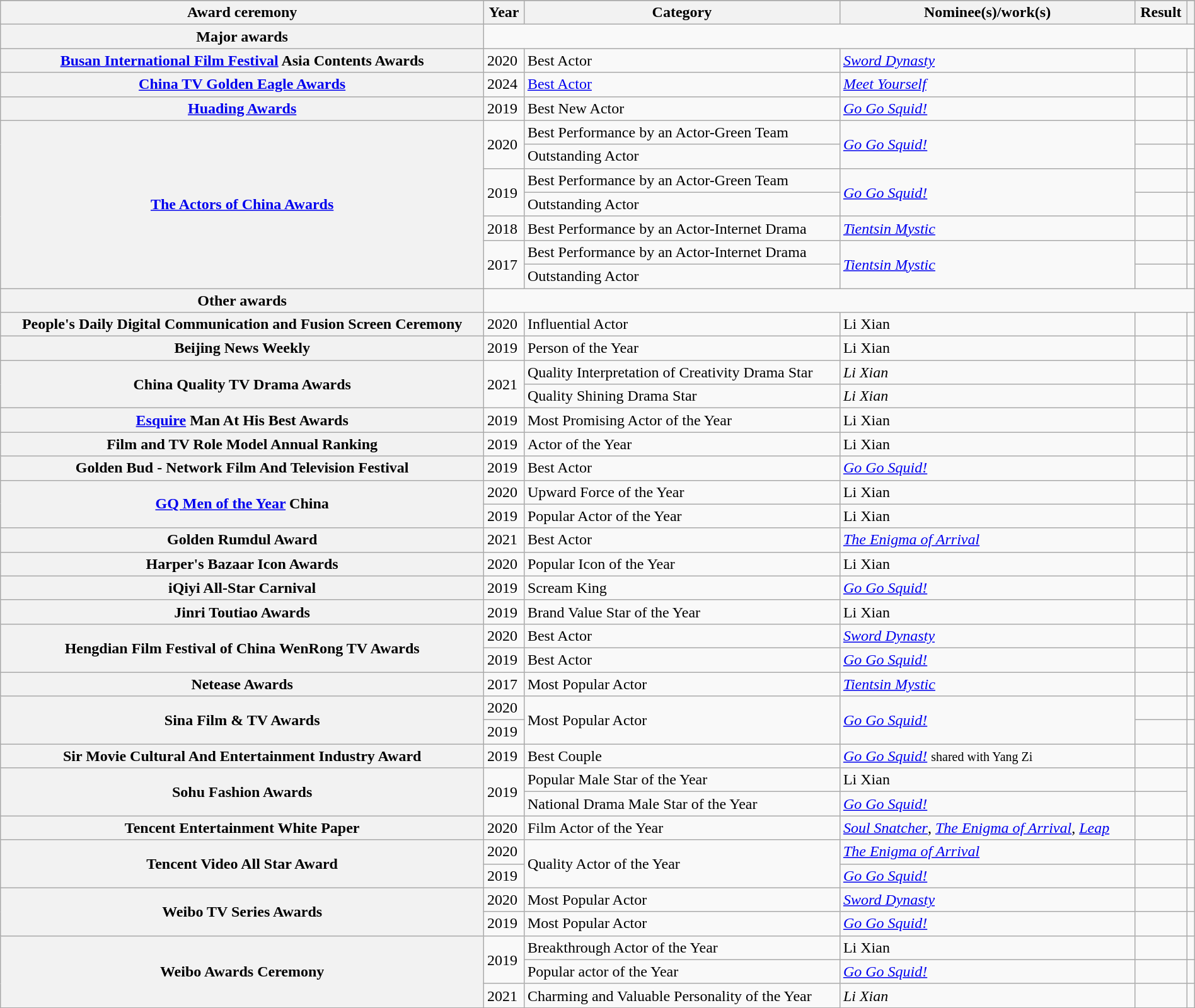<table class="wikitable sortable plainrowheaders" style="width: 100%;">
<tr style="background:#ccc; text-align:center;">
</tr>
<tr>
</tr>
<tr>
<th scope="col">Award ceremony</th>
<th scope="col">Year</th>
<th scope="col">Category</th>
<th scope="col">Nominee(s)/work(s)</th>
<th scope="col">Result</th>
<th scope="col" class="unsortable"></th>
</tr>
<tr>
<th scope=><strong>Major awards</strong></th>
</tr>
<tr>
<th scope="row"><a href='#'>Busan International Film Festival</a> Asia Contents Awards</th>
<td>2020</td>
<td>Best Actor</td>
<td><em><a href='#'>Sword Dynasty</a></em></td>
<td></td>
<td></td>
</tr>
<tr>
<th scope="row"><a href='#'>China TV Golden Eagle Awards</a></th>
<td>2024</td>
<td><a href='#'>Best Actor</a></td>
<td><em><a href='#'>Meet Yourself</a></em></td>
<td></td>
<td style="text-align:center;"></td>
</tr>
<tr>
<th scope="row"><a href='#'>Huading Awards</a></th>
<td>2019</td>
<td>Best New Actor</td>
<td><em><a href='#'>Go Go Squid!</a></em></td>
<td></td>
<td style="text-align:center;"></td>
</tr>
<tr>
<th scope="row" rowspan="7"><a href='#'>The Actors of China Awards</a> </th>
<td rowspan="2">2020</td>
<td>Best Performance by an Actor-Green Team</td>
<td rowspan="2"><em><a href='#'>Go Go Squid!</a></em></td>
<td></td>
<td style="text-align:center;"></td>
</tr>
<tr>
<td>Outstanding Actor</td>
<td></td>
<td></td>
</tr>
<tr>
<td rowspan="2">2019</td>
<td>Best Performance by an Actor-Green Team</td>
<td rowspan="2"><em><a href='#'>Go Go Squid!</a></em></td>
<td></td>
<td style="text-align:center;"></td>
</tr>
<tr>
<td>Outstanding Actor</td>
<td></td>
<td></td>
</tr>
<tr>
<td>2018</td>
<td>Best Performance by an Actor-Internet Drama</td>
<td><em><a href='#'>Tientsin Mystic</a></em></td>
<td></td>
<td></td>
</tr>
<tr>
<td rowspan="2">2017</td>
<td>Best Performance by an Actor-Internet Drama</td>
<td rowspan="2"><em><a href='#'>Tientsin Mystic</a></em></td>
<td></td>
<td style="text-align:center;"></td>
</tr>
<tr>
<td>Outstanding Actor</td>
<td></td>
<td></td>
</tr>
<tr>
<th scope=><strong>Other awards</strong></th>
</tr>
<tr>
<th scope="row">People's Daily Digital Communication and Fusion Screen Ceremony </th>
<td>2020</td>
<td>Influential Actor</td>
<td>Li Xian</td>
<td></td>
<td style="text-align:center;"></td>
</tr>
<tr>
<th scope="row">Beijing News Weekly</th>
<td>2019</td>
<td>Person of the Year</td>
<td>Li Xian</td>
<td></td>
<td style="text-align:center;"></td>
</tr>
<tr>
<th rowspan="2" scope="row">China Quality TV Drama Awards</th>
<td rowspan="2">2021</td>
<td>Quality Interpretation of Creativity Drama Star</td>
<td><em>Li Xian</em></td>
<td></td>
<td></td>
</tr>
<tr>
<td>Quality Shining Drama Star</td>
<td><em>Li Xian</em></td>
<td></td>
<td></td>
</tr>
<tr>
<th scope="row"><a href='#'>Esquire</a> Man At His Best Awards</th>
<td>2019</td>
<td>Most Promising Actor of the Year</td>
<td>Li Xian</td>
<td></td>
<td style="text-align:center;"></td>
</tr>
<tr>
<th scope="row">Film and TV Role Model Annual Ranking</th>
<td>2019</td>
<td>Actor of the Year</td>
<td>Li Xian</td>
<td></td>
<td style="text-align:center;"></td>
</tr>
<tr>
<th scope="row">Golden Bud - Network Film And Television Festival</th>
<td>2019</td>
<td>Best Actor</td>
<td><em><a href='#'>Go Go Squid!</a></em></td>
<td></td>
<td style="text-align:center;"></td>
</tr>
<tr>
<th scope="row" rowspan="2"><a href='#'>GQ Men of the Year</a> China</th>
<td>2020</td>
<td>Upward Force of the Year</td>
<td>Li Xian</td>
<td></td>
<td></td>
</tr>
<tr>
<td>2019</td>
<td>Popular Actor of the Year</td>
<td>Li Xian</td>
<td></td>
<td style="text-align:center;"></td>
</tr>
<tr>
<th scope="row">Golden Rumdul Award</th>
<td>2021</td>
<td>Best Actor</td>
<td><em><a href='#'>The Enigma of Arrival</a></em></td>
<td></td>
<td style="text-align:center;"></td>
</tr>
<tr>
<th scope="row">Harper's Bazaar Icon Awards</th>
<td>2020</td>
<td>Popular Icon of the Year</td>
<td>Li Xian</td>
<td></td>
<td style="text-align:center;"></td>
</tr>
<tr>
<th scope="row">iQiyi All-Star Carnival</th>
<td>2019</td>
<td>Scream King</td>
<td><em><a href='#'>Go Go Squid!</a></em></td>
<td></td>
<td style="text-align:center;"></td>
</tr>
<tr>
<th scope="row">Jinri Toutiao Awards</th>
<td>2019</td>
<td>Brand Value Star of the Year</td>
<td>Li Xian</td>
<td></td>
<td style="text-align:center;"></td>
</tr>
<tr>
<th scope="row" rowspan="2">Hengdian Film Festival of China WenRong TV Awards</th>
<td>2020</td>
<td>Best Actor</td>
<td><em><a href='#'>Sword Dynasty</a></em></td>
<td></td>
<td></td>
</tr>
<tr>
<td>2019</td>
<td>Best Actor</td>
<td><em><a href='#'>Go Go Squid!</a></em></td>
<td></td>
<td></td>
</tr>
<tr>
<th scope="row">Netease Awards</th>
<td>2017</td>
<td>Most Popular Actor</td>
<td><em><a href='#'>Tientsin Mystic</a></em></td>
<td></td>
<td style="text-align:center;"></td>
</tr>
<tr>
<th scope="row" rowspan=2>Sina Film & TV Awards</th>
<td>2020</td>
<td rowspan=2>Most Popular Actor</td>
<td rowspan=2><em><a href='#'>Go Go Squid!</a></em></td>
<td></td>
<td></td>
</tr>
<tr>
<td>2019</td>
<td></td>
<td></td>
</tr>
<tr>
<th scope="row">Sir Movie Cultural And Entertainment Industry Award</th>
<td>2019</td>
<td>Best Couple</td>
<td><em><a href='#'>Go Go Squid!</a></em> <small>shared with Yang Zi</small></td>
<td></td>
<td></td>
</tr>
<tr>
<th scope="row" rowspan="2">Sohu Fashion Awards</th>
<td rowspan="2">2019</td>
<td>Popular Male Star of the Year</td>
<td>Li Xian</td>
<td></td>
<td rowspan="2" style="text-align:center;"></td>
</tr>
<tr>
<td>National Drama Male Star of the Year</td>
<td><em><a href='#'>Go Go Squid!</a></em></td>
<td></td>
</tr>
<tr>
<th scope="row">Tencent Entertainment White Paper</th>
<td>2020</td>
<td>Film Actor of the Year</td>
<td><em><a href='#'>Soul Snatcher</a></em>, <em><a href='#'>The Enigma of Arrival</a></em>, <em><a href='#'>Leap</a></em></td>
<td></td>
<td></td>
</tr>
<tr>
<th scope="row" rowspan="2">Tencent Video All Star Award</th>
<td>2020</td>
<td rowspan="2">Quality Actor of the Year</td>
<td><em><a href='#'>The Enigma of Arrival</a></em></td>
<td></td>
<td></td>
</tr>
<tr>
<td>2019</td>
<td><em><a href='#'>Go Go Squid!</a></em></td>
<td></td>
<td style="text-align:center;"></td>
</tr>
<tr>
<th scope="row" rowspan="2">Weibo TV Series Awards</th>
<td>2020</td>
<td>Most Popular Actor</td>
<td><em><a href='#'>Sword Dynasty</a></em></td>
<td></td>
<td></td>
</tr>
<tr>
<td>2019</td>
<td>Most Popular Actor</td>
<td><em><a href='#'>Go Go Squid!</a></em></td>
<td></td>
<td style="text-align:center;"></td>
</tr>
<tr>
<th scope="row" rowspan="3">Weibo Awards Ceremony</th>
<td rowspan="2">2019</td>
<td>Breakthrough Actor of the Year</td>
<td>Li Xian</td>
<td></td>
<td style="text-align:center;"></td>
</tr>
<tr>
<td>Popular actor of the Year</td>
<td><em><a href='#'>Go Go Squid!</a></em></td>
<td></td>
<td style="text-align:center;"></td>
</tr>
<tr>
<td>2021</td>
<td>Charming and Valuable Personality of the Year</td>
<td><em>Li Xian</em></td>
<td></td>
<td></td>
</tr>
</table>
